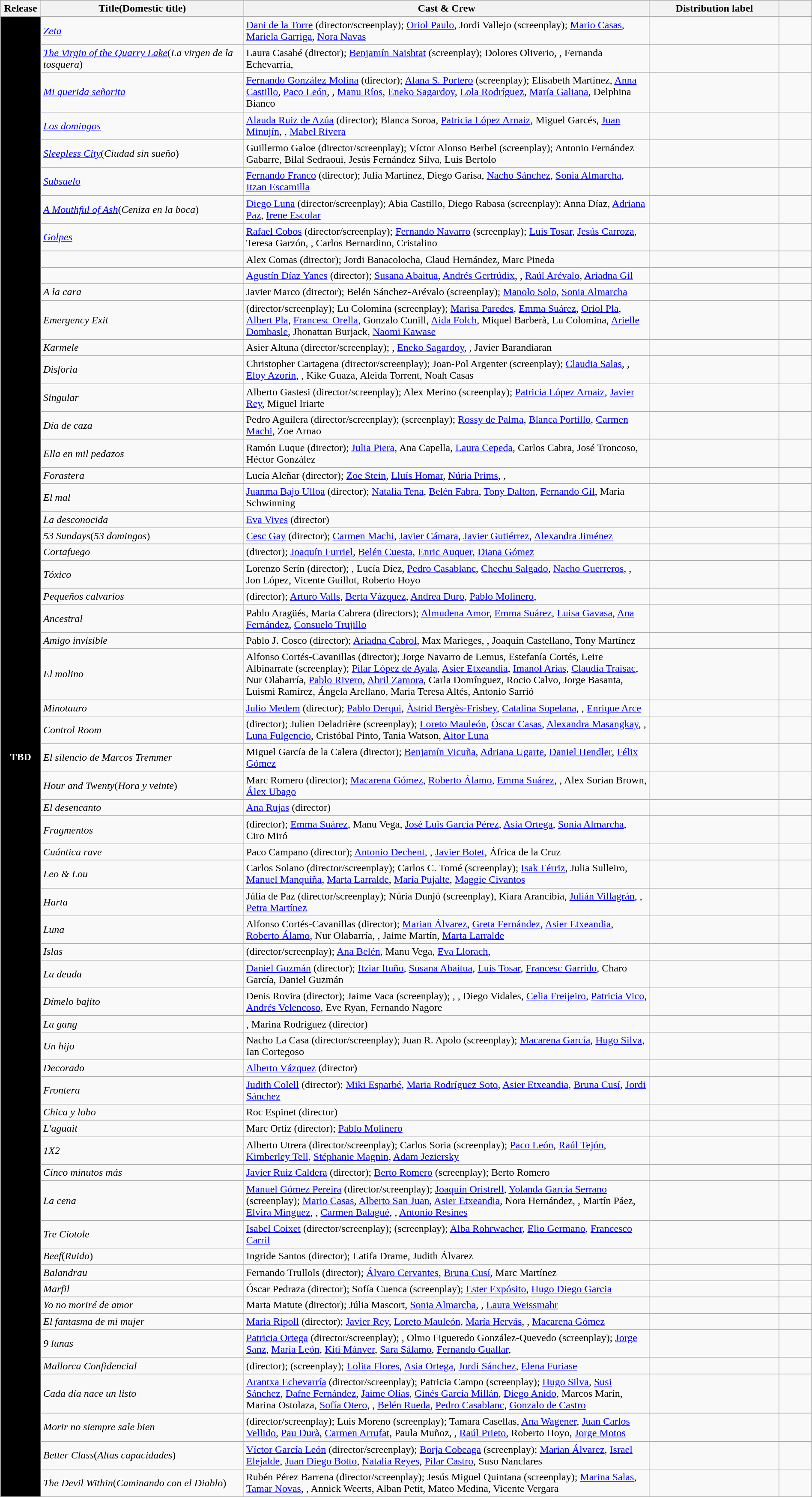<table class="wikitable sortable" style="width:100%;">
<tr>
<th colspan="2" style="width:5%;">Release</th>
<th>Title(Domestic title)</th>
<th style="width:50%;">Cast & Crew</th>
<th style="width:16%;">Distribution label</th>
<th style="width:4%;" class = "unsortable"></th>
</tr>
<tr>
<td rowspan = "78" align = "center" colspan = "2" style="background: black; color: white;"><strong>TBD</strong></td>
<td><em><a href='#'>Zeta</a></em></td>
<td><a href='#'>Dani de la Torre</a> (director/screenplay); <a href='#'>Oriol Paulo</a>, Jordi Vallejo (screenplay); <a href='#'>Mario Casas</a>, <a href='#'>Mariela Garriga</a>, <a href='#'>Nora Navas</a></td>
<td></td>
<td></td>
</tr>
<tr>
<td><em><a href='#'>The Virgin of the Quarry Lake</a></em>(<em>La virgen de la tosquera</em>)</td>
<td>Laura Casabé (director); <a href='#'>Benjamín Naishtat</a> (screenplay); Dolores Oliverio, , Fernanda Echevarría, </td>
<td></td>
<td></td>
</tr>
<tr>
<td><em><a href='#'>Mi querida señorita</a></em></td>
<td><a href='#'>Fernando González Molina</a> (director); <a href='#'>Alana S. Portero</a> (screenplay); Elisabeth Martínez, <a href='#'>Anna Castillo</a>, <a href='#'>Paco León</a>, , <a href='#'>Manu Ríos</a>, <a href='#'>Eneko Sagardoy</a>, <a href='#'>Lola Rodríguez</a>, <a href='#'>María Galiana</a>, Delphina Bianco</td>
<td></td>
<td></td>
</tr>
<tr>
<td><em><a href='#'>Los domingos</a></em></td>
<td><a href='#'>Alauda Ruiz de Azúa</a> (director); Blanca Soroa, <a href='#'>Patricia López Arnaiz</a>, Miguel Garcés, <a href='#'>Juan Minujín</a>, , <a href='#'>Mabel Rivera</a></td>
<td></td>
<td></td>
</tr>
<tr>
<td><em><a href='#'>Sleepless City</a></em>(<em>Ciudad sin sueño</em>)</td>
<td>Guillermo Galoe (director/screenplay); Víctor Alonso Berbel (screenplay); Antonio Fernández Gabarre, Bilal Sedraoui, Jesús Fernández Silva, Luis Bertolo</td>
<td></td>
<td></td>
</tr>
<tr>
<td><em><a href='#'>Subsuelo</a></em></td>
<td><a href='#'>Fernando Franco</a> (director); Julia Martínez, Diego Garisa, <a href='#'>Nacho Sánchez</a>, <a href='#'>Sonia Almarcha</a>, <a href='#'>Itzan Escamilla</a></td>
<td></td>
<td></td>
</tr>
<tr>
<td><em><a href='#'>A Mouthful of Ash</a></em>(<em>Ceniza en la boca</em>)</td>
<td><a href='#'>Diego Luna</a> (director/screenplay); Abia Castillo, Diego Rabasa (screenplay); Anna Díaz, <a href='#'>Adriana Paz</a>, <a href='#'>Irene Escolar</a></td>
<td></td>
<td></td>
</tr>
<tr>
<td><em><a href='#'>Golpes</a></em></td>
<td><a href='#'>Rafael Cobos</a> (director/screenplay); <a href='#'>Fernando Navarro</a> (screenplay); <a href='#'>Luis Tosar</a>, <a href='#'>Jesús Carroza</a>, Teresa Garzón, , Carlos Bernardino, Cristalino</td>
<td></td>
<td></td>
</tr>
<tr>
<td><em></em></td>
<td>Alex Comas (director); Jordi Banacolocha, Claud Hernández, Marc Pineda</td>
<td></td>
<td></td>
</tr>
<tr>
<td><em></em></td>
<td><a href='#'>Agustín Díaz Yanes</a> (director); <a href='#'>Susana Abaitua</a>, <a href='#'>Andrés Gertrúdix</a>, , <a href='#'>Raúl Arévalo</a>, <a href='#'>Ariadna Gil</a></td>
<td></td>
<td></td>
</tr>
<tr>
<td><em>A la cara</em></td>
<td>Javier Marco (director); Belén Sánchez-Arévalo (screenplay); <a href='#'>Manolo Solo</a>, <a href='#'>Sonia Almarcha</a></td>
<td></td>
<td></td>
</tr>
<tr>
<td><em>Emergency Exit</em></td>
<td> (director/screenplay); Lu Colomina (screenplay); <a href='#'>Marisa Paredes</a>, <a href='#'>Emma Suárez</a>, <a href='#'>Oriol Pla</a>, <a href='#'>Albert Pla</a>, <a href='#'>Francesc Orella</a>, Gonzalo Cunill, <a href='#'>Aida Folch</a>, Miquel Barberà, Lu Colomina, <a href='#'>Arielle Dombasle</a>, Jhonattan Burjack, <a href='#'>Naomi Kawase</a></td>
<td></td>
<td></td>
</tr>
<tr>
<td><em>Karmele</em></td>
<td>Asier Altuna (director/screenplay); , <a href='#'>Eneko Sagardoy</a>, , Javier Barandiaran</td>
<td></td>
<td></td>
</tr>
<tr>
<td><em>Disforia</em></td>
<td>Christopher Cartagena (director/screenplay); Joan-Pol Argenter (screenplay); <a href='#'>Claudia Salas</a>, , <a href='#'>Eloy Azorín</a>, , Kike Guaza, Aleida Torrent, Noah Casas</td>
<td></td>
<td></td>
</tr>
<tr>
<td><em>Singular</em></td>
<td>Alberto Gastesi (director/screenplay); Alex Merino (screenplay); <a href='#'>Patricia López Arnaiz</a>, <a href='#'>Javier Rey</a>, Miguel Iriarte</td>
<td></td>
<td></td>
</tr>
<tr>
<td><em>Día de caza</em></td>
<td>Pedro Aguilera (director/screenplay);  (screenplay); <a href='#'>Rossy de Palma</a>, <a href='#'>Blanca Portillo</a>, <a href='#'>Carmen Machi</a>, Zoe Arnao</td>
<td></td>
<td></td>
</tr>
<tr>
<td><em>Ella en mil pedazos</em></td>
<td>Ramón Luque (director); <a href='#'>Julia Piera</a>, Ana Capella, <a href='#'>Laura Cepeda</a>, Carlos Cabra, José Troncoso, Héctor González</td>
<td></td>
<td></td>
</tr>
<tr>
<td><em>Forastera</em></td>
<td>Lucía Aleñar (director); <a href='#'>Zoe Stein</a>, <a href='#'>Lluís Homar</a>, <a href='#'>Núria Prims</a>, , </td>
<td></td>
<td></td>
</tr>
<tr>
<td><em>El mal</em></td>
<td><a href='#'>Juanma Bajo Ulloa</a> (director); <a href='#'>Natalia Tena</a>, <a href='#'>Belén Fabra</a>, <a href='#'>Tony Dalton</a>, <a href='#'>Fernando Gil</a>, María Schwinning</td>
<td></td>
<td></td>
</tr>
<tr>
<td><em>La desconocida</em></td>
<td><a href='#'>Eva Vives</a> (director)</td>
<td></td>
<td></td>
</tr>
<tr>
<td><em>53 Sundays</em>(<em>53 domingos</em>)</td>
<td><a href='#'>Cesc Gay</a> (director); <a href='#'>Carmen Machi</a>, <a href='#'>Javier Cámara</a>, <a href='#'>Javier Gutiérrez</a>, <a href='#'>Alexandra Jiménez</a></td>
<td></td>
<td></td>
</tr>
<tr>
<td><em>Cortafuego</em></td>
<td> (director); <a href='#'>Joaquín Furriel</a>, <a href='#'>Belén Cuesta</a>, <a href='#'>Enric Auquer</a>, <a href='#'>Diana Gómez</a></td>
<td></td>
<td></td>
</tr>
<tr>
<td><em>Tóxico</em></td>
<td>Lorenzo Serín (director); , Lucía Díez, <a href='#'>Pedro Casablanc</a>, <a href='#'>Chechu Salgado</a>, <a href='#'>Nacho Guerreros</a>, , Jon López, Vicente Guillot, Roberto Hoyo</td>
<td></td>
<td></td>
</tr>
<tr>
<td><em>Pequeños calvarios</em></td>
<td> (director); <a href='#'>Arturo Valls</a>, <a href='#'>Berta Vázquez</a>, <a href='#'>Andrea Duro</a>, <a href='#'>Pablo Molinero</a>, </td>
<td></td>
<td></td>
</tr>
<tr>
<td><em>Ancestral</em></td>
<td>Pablo Aragüés, Marta Cabrera (directors); <a href='#'>Almudena Amor</a>, <a href='#'>Emma Suárez</a>, <a href='#'>Luisa Gavasa</a>, <a href='#'>Ana Fernández</a>, <a href='#'>Consuelo Trujillo</a></td>
<td></td>
<td></td>
</tr>
<tr>
<td><em>Amigo invisible</em></td>
<td>Pablo J. Cosco (director); <a href='#'>Ariadna Cabrol</a>, Max Marieges, , Joaquín Castellano, Tony Martínez</td>
<td></td>
<td></td>
</tr>
<tr>
<td><em>El molino</em></td>
<td>Alfonso Cortés-Cavanillas (director); Jorge Navarro de Lemus, Estefanía Cortés, Leire Albinarrate (screenplay); <a href='#'>Pilar López de Ayala</a>, <a href='#'>Asier Etxeandia</a>, <a href='#'>Imanol Arias</a>, <a href='#'>Claudia Traisac</a>, Nur Olabarría, <a href='#'>Pablo Rivero</a>, <a href='#'>Abril Zamora</a>, Carla Domínguez, Rocio Calvo, Jorge Basanta, Luismi Ramírez, Ángela Arellano, Maria Teresa Altés, Antonio Sarrió</td>
<td></td>
<td></td>
</tr>
<tr>
<td><em>Minotauro</em></td>
<td><a href='#'>Julio Medem</a> (director); <a href='#'>Pablo Derqui</a>, <a href='#'>Àstrid Bergès-Frisbey</a>, <a href='#'>Catalina Sopelana</a>, , <a href='#'>Enrique Arce</a></td>
<td></td>
<td></td>
</tr>
<tr>
<td><em>Control Room</em></td>
<td> (director); Julien Deladrière (screenplay); <a href='#'>Loreto Mauleón</a>, <a href='#'>Óscar Casas</a>, <a href='#'>Alexandra Masangkay</a>, , <a href='#'>Luna Fulgencio</a>, Cristóbal Pinto, Tania Watson, <a href='#'>Aitor Luna</a></td>
<td></td>
<td></td>
</tr>
<tr>
<td><em>El silencio de Marcos Tremmer</em></td>
<td>Miguel García de la Calera (director); <a href='#'>Benjamín Vicuña</a>, <a href='#'>Adriana Ugarte</a>, <a href='#'>Daniel Hendler</a>, <a href='#'>Félix Gómez</a></td>
<td></td>
<td></td>
</tr>
<tr>
<td><em>Hour and Twenty</em>(<em>Hora y veinte</em>)</td>
<td>Marc Romero (director); <a href='#'>Macarena Gómez</a>, <a href='#'>Roberto Álamo</a>, <a href='#'>Emma Suárez</a>, , Alex Sorian Brown, <a href='#'>Álex Ubago</a></td>
<td></td>
<td></td>
</tr>
<tr>
<td><em>El desencanto</em></td>
<td><a href='#'>Ana Rujas</a> (director)</td>
<td></td>
<td></td>
</tr>
<tr>
<td><em>Fragmentos</em></td>
<td> (director); <a href='#'>Emma Suárez</a>, Manu Vega, <a href='#'>José Luis García Pérez</a>, <a href='#'>Asia Ortega</a>, <a href='#'>Sonia Almarcha</a>, Ciro Miró</td>
<td></td>
<td></td>
</tr>
<tr>
<td><em>Cuántica rave</em></td>
<td>Paco Campano (director); <a href='#'>Antonio Dechent</a>, , <a href='#'>Javier Botet</a>, África de la Cruz</td>
<td></td>
<td></td>
</tr>
<tr>
<td><em>Leo & Lou</em></td>
<td>Carlos Solano (director/screenplay); Carlos C. Tomé (screenplay); <a href='#'>Isak Férriz</a>, Julia Sulleiro, <a href='#'>Manuel Manquiña</a>, <a href='#'>Marta Larralde</a>, <a href='#'>María Pujalte</a>, <a href='#'>Maggie Civantos</a></td>
<td></td>
<td></td>
</tr>
<tr>
<td><em>Harta</em></td>
<td>Júlia de Paz (director/screenplay); Núria Dunjó (screenplay), Kiara Arancibia, <a href='#'>Julián Villagrán</a>, , <a href='#'>Petra Martínez</a></td>
<td></td>
<td></td>
</tr>
<tr>
<td><em>Luna</em></td>
<td>Alfonso Cortés-Cavanillas (director); <a href='#'>Marian Álvarez</a>, <a href='#'>Greta Fernández</a>, <a href='#'>Asier Etxeandia</a>, <a href='#'>Roberto Álamo</a>, Nur Olabarría, , Jaime Martín, <a href='#'>Marta Larralde</a></td>
<td></td>
<td></td>
</tr>
<tr>
<td><em>Islas</em></td>
<td> (director/screenplay); <a href='#'>Ana Belén</a>, Manu Vega, <a href='#'>Eva Llorach</a>, </td>
<td></td>
<td></td>
</tr>
<tr>
<td><em>La deuda</em></td>
<td><a href='#'>Daniel Guzmán</a> (director); <a href='#'>Itziar Ituño</a>, <a href='#'>Susana Abaitua</a>, <a href='#'>Luis Tosar</a>, <a href='#'>Francesc Garrido</a>,  Charo García, Daniel Guzmán</td>
<td></td>
<td></td>
</tr>
<tr>
<td><em>Dímelo bajito</em></td>
<td>Denis Rovira (director); Jaime Vaca (screenplay); , , Diego Vidales, <a href='#'>Celia Freijeiro</a>, <a href='#'>Patricia Vico</a>, <a href='#'>Andrés Velencoso</a>, Eve Ryan, Fernando Nagore</td>
<td></td>
<td></td>
</tr>
<tr>
<td><em>La gang</em></td>
<td>, Marina Rodríguez (director)</td>
<td></td>
<td></td>
</tr>
<tr>
<td><em>Un hijo</em></td>
<td>Nacho La Casa (director/screenplay); Juan R. Apolo (screenplay); <a href='#'>Macarena García</a>, <a href='#'>Hugo Silva</a>, Ian Cortegoso</td>
<td></td>
<td></td>
</tr>
<tr>
<td><em>Decorado</em></td>
<td><a href='#'>Alberto Vázquez</a> (director)</td>
<td></td>
<td></td>
</tr>
<tr>
<td><em>Frontera</em></td>
<td><a href='#'>Judith Colell</a> (director); <a href='#'>Miki Esparbé</a>, <a href='#'>Maria Rodríguez Soto</a>, <a href='#'>Asier Etxeandia</a>, <a href='#'>Bruna Cusí</a>, <a href='#'>Jordi Sánchez</a></td>
<td></td>
<td></td>
</tr>
<tr>
<td><em>Chica y lobo</em></td>
<td>Roc Espinet (director)</td>
<td></td>
<td></td>
</tr>
<tr>
<td><em>L'aguait</em></td>
<td>Marc Ortiz (director); <a href='#'>Pablo Molinero</a></td>
<td></td>
<td></td>
</tr>
<tr>
<td><em>1X2</em></td>
<td>Alberto Utrera (director/screenplay); Carlos Soria (screenplay); <a href='#'>Paco León</a>, <a href='#'>Raúl Tejón</a>, <a href='#'>Kimberley Tell</a>, <a href='#'>Stéphanie Magnin</a>, <a href='#'>Adam Jeziersky</a></td>
<td></td>
<td></td>
</tr>
<tr>
<td><em>Cinco minutos más</em></td>
<td><a href='#'>Javier Ruiz Caldera</a> (director); <a href='#'>Berto Romero</a> (screenplay); Berto Romero</td>
<td></td>
<td></td>
</tr>
<tr>
<td><em>La cena</em></td>
<td><a href='#'>Manuel Gómez Pereira</a> (director/screenplay); <a href='#'>Joaquín Oristrell</a>, <a href='#'>Yolanda García Serrano</a> (screenplay); <a href='#'>Mario Casas</a>, <a href='#'>Alberto San Juan</a>, <a href='#'>Asier Etxeandia</a>, Nora Hernández, , Martín Páez, <a href='#'>Elvira Mínguez</a>, , <a href='#'>Carmen Balagué</a>, , <a href='#'>Antonio Resines</a></td>
<td></td>
<td></td>
</tr>
<tr>
<td><em>Tre Ciotole</em></td>
<td><a href='#'>Isabel Coixet</a> (director/screenplay);  (screenplay); <a href='#'>Alba Rohrwacher</a>, <a href='#'>Elio Germano</a>, <a href='#'>Francesco Carril</a></td>
<td></td>
<td></td>
</tr>
<tr>
<td><em>Beef</em>(<em>Ruido</em>)</td>
<td>Ingride Santos (director); Latifa Drame, Judith Álvarez</td>
<td></td>
<td></td>
</tr>
<tr>
<td><em>Balandrau</em></td>
<td>Fernando Trullols (director); <a href='#'>Álvaro Cervantes</a>, <a href='#'>Bruna Cusí</a>, Marc Martínez</td>
<td></td>
<td></td>
</tr>
<tr>
<td><em>Marfil</em></td>
<td>Óscar Pedraza (director); Sofía Cuenca (screenplay); <a href='#'>Ester Expósito</a>, <a href='#'>Hugo Diego Garcia</a></td>
<td></td>
<td></td>
</tr>
<tr>
<td><em>Yo no moriré de amor</em></td>
<td>Marta Matute (director); Júlia Mascort, <a href='#'>Sonia Almarcha</a>, , <a href='#'>Laura Weissmahr</a></td>
<td></td>
<td></td>
</tr>
<tr>
<td><em>El fantasma de mi mujer</em></td>
<td><a href='#'>Maria Ripoll</a> (director); <a href='#'>Javier Rey</a>, <a href='#'>Loreto Mauleón</a>, <a href='#'>María Hervás</a>, , <a href='#'>Macarena Gómez</a></td>
<td></td>
<td></td>
</tr>
<tr>
<td><em>9 lunas</em></td>
<td><a href='#'>Patricia Ortega</a> (director/screenplay); , Olmo Figueredo González-Quevedo (screenplay); <a href='#'>Jorge Sanz</a>, <a href='#'>María León</a>, <a href='#'>Kiti Mánver</a>, <a href='#'>Sara Sálamo</a>, <a href='#'>Fernando Guallar</a>, </td>
<td></td>
<td></td>
</tr>
<tr>
<td><em>Mallorca Confidencial</em></td>
<td> (director);  (screenplay); <a href='#'>Lolita Flores</a>, <a href='#'>Asia Ortega</a>, <a href='#'>Jordi Sánchez</a>, <a href='#'>Elena Furiase</a></td>
<td></td>
<td></td>
</tr>
<tr>
<td><em>Cada día nace un listo</em></td>
<td><a href='#'>Arantxa Echevarría</a> (director/screenplay); Patricia Campo (screenplay); <a href='#'>Hugo Silva</a>, <a href='#'>Susi Sánchez</a>, <a href='#'>Dafne Fernández</a>, <a href='#'>Jaime Olías</a>, <a href='#'>Ginés García Millán</a>, <a href='#'>Diego Anido</a>, Marcos Marín, Marina Ostolaza, <a href='#'>Sofía Otero</a>, , <a href='#'>Belén Rueda</a>, <a href='#'>Pedro Casablanc</a>, <a href='#'>Gonzalo de Castro</a></td>
<td></td>
<td></td>
</tr>
<tr>
<td><em>Morir no siempre sale bien</em></td>
<td> (director/screenplay); Luis Moreno (screenplay); Tamara Casellas, <a href='#'>Ana Wagener</a>, <a href='#'>Juan Carlos Vellido</a>, <a href='#'>Pau Durà</a>, <a href='#'>Carmen Arrufat</a>, Paula Muñoz, , <a href='#'>Raúl Prieto</a>, Roberto Hoyo, <a href='#'>Jorge Motos</a></td>
<td></td>
<td></td>
</tr>
<tr>
<td><em>Better Class</em>(<em>Altas capacidades</em>)</td>
<td><a href='#'>Víctor García León</a> (director/screenplay); <a href='#'>Borja Cobeaga</a> (screenplay); <a href='#'>Marian Álvarez</a>, <a href='#'>Israel Elejalde</a>, <a href='#'>Juan Diego Botto</a>, <a href='#'>Natalia Reyes</a>, <a href='#'>Pilar Castro</a>, Suso Nanclares</td>
<td></td>
<td></td>
</tr>
<tr>
<td><em>The Devil Within</em>(<em>Caminando con el Diablo</em>)</td>
<td>Rubén Pérez Barrena (director/screenplay); Jesús Miguel Quintana (screenplay); <a href='#'>Marina Salas</a>, <a href='#'>Tamar Novas</a>, , Annick Weerts, Alban Petit, Mateo Medina, Vicente Vergara</td>
<td></td>
<td></td>
</tr>
</table>
